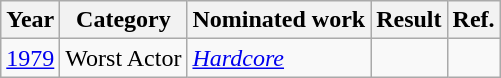<table class="wikitable">
<tr>
<th>Year</th>
<th>Category</th>
<th>Nominated work</th>
<th>Result</th>
<th>Ref.</th>
</tr>
<tr>
<td><a href='#'>1979</a></td>
<td>Worst Actor</td>
<td><em><a href='#'>Hardcore</a></em></td>
<td></td>
<td align="center"></td>
</tr>
</table>
